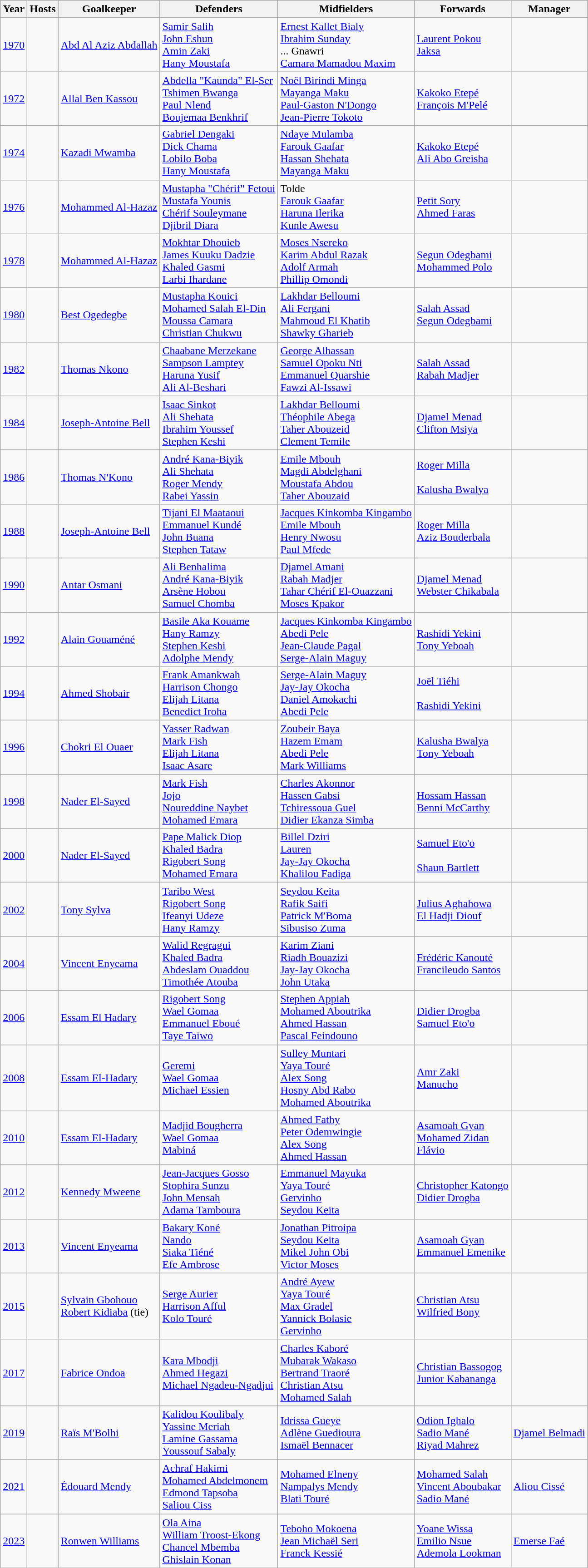<table class="wikitable">
<tr>
<th>Year</th>
<th>Hosts</th>
<th>Goalkeeper</th>
<th>Defenders</th>
<th>Midfielders</th>
<th>Forwards</th>
<th>Manager</th>
</tr>
<tr>
<td><a href='#'>1970</a></td>
<td></td>
<td> <a href='#'>Abd Al Aziz Abdallah</a></td>
<td> <a href='#'>Samir Salih</a><br> <a href='#'>John Eshun</a><br> <a href='#'>Amin Zaki</a><br> <a href='#'>Hany Moustafa</a></td>
<td> <a href='#'>Ernest Kallet Bialy</a><br> <a href='#'>Ibrahim Sunday</a><br> ... Gnawri<br> <a href='#'>Camara Mamadou Maxim</a></td>
<td> <a href='#'>Laurent Pokou</a><br> <a href='#'>Jaksa</a></td>
<td></td>
</tr>
<tr>
<td><a href='#'>1972</a></td>
<td></td>
<td> <a href='#'>Allal Ben Kassou</a></td>
<td> <a href='#'>Abdella "Kaunda" El-Ser</a><br> <a href='#'>Tshimen Bwanga</a><br> <a href='#'>Paul Nlend</a><br> <a href='#'>Boujemaa Benkhrif</a></td>
<td> <a href='#'>Noël Birindi Minga</a><br> <a href='#'>Mayanga Maku</a><br> <a href='#'>Paul-Gaston N'Dongo</a><br> <a href='#'>Jean-Pierre Tokoto</a></td>
<td> <a href='#'>Kakoko Etepé</a><br> <a href='#'>François M'Pelé</a></td>
<td></td>
</tr>
<tr>
<td><a href='#'>1974</a></td>
<td></td>
<td> <a href='#'>Kazadi Mwamba</a></td>
<td> <a href='#'>Gabriel Dengaki</a><br> <a href='#'>Dick Chama</a><br> <a href='#'>Lobilo Boba</a><br> <a href='#'>Hany Moustafa</a></td>
<td> <a href='#'>Ndaye Mulamba</a><br> <a href='#'>Farouk Gaafar</a><br> <a href='#'>Hassan Shehata</a><br> <a href='#'>Mayanga Maku</a></td>
<td> <a href='#'>Kakoko Etepé</a><br> <a href='#'>Ali Abo Greisha</a></td>
<td></td>
</tr>
<tr>
<td><a href='#'>1976</a></td>
<td></td>
<td> <a href='#'>Mohammed Al-Hazaz</a></td>
<td> <a href='#'>Mustapha "Chérif" Fetoui</a><br> <a href='#'>Mustafa Younis</a><br> <a href='#'>Chérif Souleymane</a><br> <a href='#'>Djibril Diara</a></td>
<td> Tolde<br> <a href='#'>Farouk Gaafar</a><br> <a href='#'>Haruna Ilerika</a><br> <a href='#'>Kunle Awesu</a></td>
<td> <a href='#'>Petit Sory</a><br> <a href='#'>Ahmed Faras</a></td>
<td></td>
</tr>
<tr>
<td><a href='#'>1978</a></td>
<td></td>
<td> <a href='#'>Mohammed Al-Hazaz</a></td>
<td> <a href='#'>Mokhtar Dhouieb</a><br> <a href='#'>James Kuuku Dadzie</a><br> <a href='#'>Khaled Gasmi</a><br> <a href='#'>Larbi Ihardane</a></td>
<td> <a href='#'>Moses Nsereko</a><br> <a href='#'>Karim Abdul Razak</a><br> <a href='#'>Adolf Armah</a><br> <a href='#'>Phillip Omondi</a></td>
<td> <a href='#'>Segun Odegbami</a><br> <a href='#'>Mohammed Polo</a></td>
<td></td>
</tr>
<tr>
<td><a href='#'>1980</a></td>
<td></td>
<td> <a href='#'>Best Ogedegbe</a></td>
<td> <a href='#'>Mustapha Kouici</a> <br> <a href='#'>Mohamed Salah El-Din</a> <br> <a href='#'>Moussa Camara</a> <br> <a href='#'>Christian Chukwu</a></td>
<td> <a href='#'>Lakhdar Belloumi</a> <br> <a href='#'>Ali Fergani</a> <br> <a href='#'>Mahmoud El Khatib</a> <br> <a href='#'>Shawky Gharieb</a></td>
<td> <a href='#'>Salah Assad</a> <br> <a href='#'>Segun Odegbami</a></td>
<td></td>
</tr>
<tr>
<td><a href='#'>1982</a></td>
<td></td>
<td> <a href='#'>Thomas Nkono</a></td>
<td> <a href='#'>Chaabane Merzekane</a> <br> <a href='#'>Sampson Lamptey</a> <br> <a href='#'>Haruna Yusif</a> <br> <a href='#'>Ali Al-Beshari</a></td>
<td> <a href='#'>George Alhassan</a> <br> <a href='#'>Samuel Opoku Nti</a> <br> <a href='#'>Emmanuel Quarshie</a> <br> <a href='#'>Fawzi Al-Issawi</a></td>
<td> <a href='#'>Salah Assad</a> <br> <a href='#'>Rabah Madjer</a></td>
<td></td>
</tr>
<tr>
<td><a href='#'>1984</a></td>
<td></td>
<td> <a href='#'>Joseph-Antoine Bell</a></td>
<td> <a href='#'>Isaac Sinkot</a> <br> <a href='#'>Ali Shehata</a> <br> <a href='#'>Ibrahim Youssef</a> <br> <a href='#'>Stephen Keshi</a></td>
<td> <a href='#'>Lakhdar Belloumi</a> <br> <a href='#'>Théophile Abega</a> <br> <a href='#'>Taher Abouzeid</a> <br> <a href='#'>Clement Temile</a></td>
<td> <a href='#'>Djamel Menad</a> <br> <a href='#'>Clifton Msiya</a></td>
<td></td>
</tr>
<tr>
<td><a href='#'>1986</a></td>
<td></td>
<td> <a href='#'>Thomas N'Kono</a></td>
<td> <a href='#'>André Kana-Biyik</a> <br> <a href='#'>Ali Shehata</a> <br> <a href='#'>Roger Mendy</a> <br> <a href='#'>Rabei Yassin</a></td>
<td> <a href='#'>Emile Mbouh</a> <br> <a href='#'>Magdi Abdelghani</a> <br> <a href='#'>Moustafa Abdou</a> <br> <a href='#'>Taher Abouzaid</a></td>
<td> <a href='#'>Roger Milla</a><br><br> <a href='#'>Kalusha Bwalya</a></td>
<td></td>
</tr>
<tr>
<td><a href='#'>1988</a></td>
<td></td>
<td> <a href='#'>Joseph-Antoine Bell</a></td>
<td> <a href='#'>Tijani El Maataoui</a><br> <a href='#'>Emmanuel Kundé</a><br> <a href='#'>John Buana</a><br> <a href='#'>Stephen Tataw</a></td>
<td> <a href='#'>Jacques Kinkomba Kingambo</a><br> <a href='#'>Emile Mbouh</a><br> <a href='#'>Henry Nwosu</a><br> <a href='#'>Paul Mfede</a></td>
<td> <a href='#'>Roger Milla</a><br> <a href='#'>Aziz Bouderbala</a></td>
<td></td>
</tr>
<tr>
<td><a href='#'>1990</a></td>
<td></td>
<td> <a href='#'>Antar Osmani</a></td>
<td> <a href='#'>Ali Benhalima</a><br> <a href='#'>André Kana-Biyik</a><br> <a href='#'>Arsène Hobou</a> <br> <a href='#'>Samuel Chomba</a></td>
<td> <a href='#'>Djamel Amani</a><br> <a href='#'>Rabah Madjer</a><br> <a href='#'>Tahar Chérif El-Ouazzani</a> <br> <a href='#'>Moses Kpakor</a></td>
<td> <a href='#'>Djamel Menad</a><br> <a href='#'>Webster Chikabala</a></td>
<td></td>
</tr>
<tr>
<td><a href='#'>1992</a></td>
<td></td>
<td> <a href='#'>Alain Gouaméné</a></td>
<td> <a href='#'>Basile Aka Kouame</a><br> <a href='#'>Hany Ramzy</a><br> <a href='#'>Stephen Keshi</a><br> <a href='#'>Adolphe Mendy</a></td>
<td> <a href='#'>Jacques Kinkomba Kingambo</a><br> <a href='#'>Abedi Pele</a><br> <a href='#'>Jean-Claude Pagal</a><br> <a href='#'>Serge-Alain Maguy</a></td>
<td> <a href='#'>Rashidi Yekini</a><br> <a href='#'>Tony Yeboah</a></td>
<td></td>
</tr>
<tr>
<td><a href='#'>1994</a></td>
<td></td>
<td> <a href='#'>Ahmed Shobair</a></td>
<td> <a href='#'>Frank Amankwah</a><br> <a href='#'>Harrison Chongo</a><br> <a href='#'>Elijah Litana</a><br> <a href='#'>Benedict Iroha</a></td>
<td> <a href='#'>Serge-Alain Maguy</a><br> <a href='#'>Jay-Jay Okocha</a><br> <a href='#'>Daniel Amokachi</a><br> <a href='#'>Abedi Pele</a></td>
<td> <a href='#'>Joël Tiéhi</a><br><br> <a href='#'>Rashidi Yekini</a></td>
<td></td>
</tr>
<tr>
<td><a href='#'>1996</a></td>
<td></td>
<td> <a href='#'>Chokri El Ouaer</a></td>
<td> <a href='#'>Yasser Radwan</a><br> <a href='#'>Mark Fish</a><br> <a href='#'>Elijah Litana</a><br> <a href='#'>Isaac Asare</a></td>
<td> <a href='#'>Zoubeir Baya</a><br> <a href='#'>Hazem Emam</a><br> <a href='#'>Abedi Pele</a><br> <a href='#'>Mark Williams</a></td>
<td> <a href='#'>Kalusha Bwalya</a><br> <a href='#'>Tony Yeboah</a></td>
<td></td>
</tr>
<tr>
<td><a href='#'>1998</a></td>
<td></td>
<td> <a href='#'>Nader El-Sayed</a></td>
<td> <a href='#'>Mark Fish</a><br> <a href='#'>Jojo</a><br> <a href='#'>Noureddine Naybet</a><br> <a href='#'>Mohamed Emara</a></td>
<td> <a href='#'>Charles Akonnor</a><br> <a href='#'>Hassen Gabsi</a><br> <a href='#'>Tchiressoua Guel</a><br> <a href='#'>Didier Ekanza Simba</a></td>
<td> <a href='#'>Hossam Hassan</a><br> <a href='#'>Benni McCarthy</a></td>
<td></td>
</tr>
<tr>
<td><a href='#'>2000</a></td>
<td><br></td>
<td> <a href='#'>Nader El-Sayed</a></td>
<td> <a href='#'>Pape Malick Diop</a><br> <a href='#'>Khaled Badra</a><br> <a href='#'>Rigobert Song</a><br> <a href='#'>Mohamed Emara</a></td>
<td> <a href='#'>Billel Dziri</a><br> <a href='#'>Lauren</a><br> <a href='#'>Jay-Jay Okocha</a><br> <a href='#'>Khalilou Fadiga</a></td>
<td> <a href='#'>Samuel Eto'o</a><br><br> <a href='#'>Shaun Bartlett</a></td>
<td></td>
</tr>
<tr>
<td><a href='#'>2002</a></td>
<td></td>
<td> <a href='#'>Tony Sylva</a></td>
<td> <a href='#'>Taribo West</a><br> <a href='#'>Rigobert Song</a><br> <a href='#'>Ifeanyi Udeze</a><br> <a href='#'>Hany Ramzy</a></td>
<td> <a href='#'>Seydou Keita</a><br> <a href='#'>Rafik Saifi</a><br> <a href='#'>Patrick M'Boma</a><br> <a href='#'>Sibusiso Zuma</a></td>
<td> <a href='#'>Julius Aghahowa</a><br> <a href='#'>El Hadji Diouf</a></td>
<td></td>
</tr>
<tr>
<td><a href='#'>2004</a></td>
<td></td>
<td> <a href='#'>Vincent Enyeama</a></td>
<td> <a href='#'>Walid Regragui</a><br> <a href='#'>Khaled Badra</a><br> <a href='#'>Abdeslam Ouaddou</a><br> <a href='#'>Timothée Atouba</a></td>
<td> <a href='#'>Karim Ziani</a><br> <a href='#'>Riadh Bouazizi</a><br> <a href='#'>Jay-Jay Okocha</a><br> <a href='#'>John Utaka</a></td>
<td> <a href='#'>Frédéric Kanouté</a><br> <a href='#'>Francileudo Santos</a></td>
<td></td>
</tr>
<tr>
<td><a href='#'>2006</a></td>
<td></td>
<td> <a href='#'>Essam El Hadary</a></td>
<td> <a href='#'>Rigobert Song</a><br> <a href='#'>Wael Gomaa</a><br> <a href='#'>Emmanuel Eboué</a><br> <a href='#'>Taye Taiwo</a></td>
<td> <a href='#'>Stephen Appiah</a><br> <a href='#'>Mohamed Aboutrika</a><br> <a href='#'>Ahmed Hassan</a><br> <a href='#'>Pascal Feindouno</a></td>
<td> <a href='#'>Didier Drogba</a><br> <a href='#'>Samuel Eto'o</a></td>
<td></td>
</tr>
<tr>
<td><a href='#'>2008</a></td>
<td></td>
<td> <a href='#'>Essam El-Hadary</a></td>
<td> <a href='#'>Geremi</a> <br> <a href='#'>Wael Gomaa</a> <br> <a href='#'>Michael Essien</a></td>
<td> <a href='#'>Sulley Muntari</a> <br> <a href='#'>Yaya Touré</a> <br> <a href='#'>Alex Song</a> <br> <a href='#'>Hosny Abd Rabo</a> <br> <a href='#'>Mohamed Aboutrika</a></td>
<td> <a href='#'>Amr Zaki</a> <br> <a href='#'>Manucho</a></td>
<td></td>
</tr>
<tr>
<td><a href='#'>2010</a></td>
<td></td>
<td> <a href='#'>Essam El-Hadary</a></td>
<td> <a href='#'>Madjid Bougherra</a><br> <a href='#'>Wael Gomaa</a><br> <a href='#'>Mabiná</a></td>
<td> <a href='#'>Ahmed Fathy</a><br> <a href='#'>Peter Odemwingie</a><br> <a href='#'>Alex Song</a><br> <a href='#'>Ahmed Hassan</a></td>
<td> <a href='#'>Asamoah Gyan</a><br> <a href='#'>Mohamed Zidan</a><br> <a href='#'>Flávio</a></td>
<td></td>
</tr>
<tr>
<td><a href='#'>2012</a></td>
<td><br></td>
<td> <a href='#'>Kennedy Mweene</a></td>
<td> <a href='#'>Jean-Jacques Gosso</a><br> <a href='#'>Stophira Sunzu</a><br> <a href='#'>John Mensah</a><br> <a href='#'>Adama Tamboura</a></td>
<td> <a href='#'>Emmanuel Mayuka</a><br> <a href='#'>Yaya Touré</a><br> <a href='#'>Gervinho</a><br> <a href='#'>Seydou Keita</a></td>
<td> <a href='#'>Christopher Katongo</a><br> <a href='#'>Didier Drogba</a></td>
<td></td>
</tr>
<tr>
<td><a href='#'>2013</a></td>
<td></td>
<td> <a href='#'>Vincent Enyeama</a></td>
<td> <a href='#'>Bakary Koné</a><br> <a href='#'>Nando</a><br> <a href='#'>Siaka Tiéné</a><br> <a href='#'>Efe Ambrose</a></td>
<td> <a href='#'>Jonathan Pitroipa</a><br> <a href='#'>Seydou Keita</a><br> <a href='#'>Mikel John Obi</a><br> <a href='#'>Victor Moses</a></td>
<td> <a href='#'>Asamoah Gyan</a><br> <a href='#'>Emmanuel Emenike</a></td>
<td></td>
</tr>
<tr>
<td><a href='#'>2015</a></td>
<td></td>
<td> <a href='#'>Sylvain Gbohouo</a><br> <a href='#'>Robert Kidiaba</a> (tie)</td>
<td> <a href='#'>Serge Aurier</a><br> <a href='#'>Harrison Afful</a><br> <a href='#'>Kolo Touré</a></td>
<td> <a href='#'>André Ayew</a><br> <a href='#'>Yaya Touré</a><br> <a href='#'>Max Gradel</a><br> <a href='#'>Yannick Bolasie</a><br> <a href='#'>Gervinho</a></td>
<td> <a href='#'>Christian Atsu</a><br> <a href='#'>Wilfried Bony</a></td>
<td></td>
</tr>
<tr>
<td><a href='#'>2017</a></td>
<td></td>
<td> <a href='#'>Fabrice Ondoa</a></td>
<td> <a href='#'>Kara Mbodji</a><br> <a href='#'>Ahmed Hegazi</a><br> <a href='#'>Michael Ngadeu-Ngadjui</a></td>
<td> <a href='#'>Charles Kaboré</a><br> <a href='#'>Mubarak Wakaso</a><br> <a href='#'>Bertrand Traoré</a><br> <a href='#'>Christian Atsu</a><br> <a href='#'>Mohamed Salah</a></td>
<td> <a href='#'>Christian Bassogog</a><br> <a href='#'>Junior Kabananga</a></td>
<td></td>
</tr>
<tr>
<td><a href='#'>2019</a></td>
<td></td>
<td> <a href='#'>Raïs M'Bolhi</a></td>
<td> <a href='#'>Kalidou Koulibaly</a><br> <a href='#'>Yassine Meriah</a><br> <a href='#'>Lamine Gassama</a><br> <a href='#'>Youssouf Sabaly</a></td>
<td> <a href='#'>Idrissa Gueye</a><br> <a href='#'>Adlène Guedioura</a><br> <a href='#'>Ismaël Bennacer</a></td>
<td> <a href='#'>Odion Ighalo</a><br> <a href='#'>Sadio Mané</a><br> <a href='#'>Riyad Mahrez</a></td>
<td> <a href='#'>Djamel Belmadi</a></td>
</tr>
<tr>
<td><a href='#'>2021</a></td>
<td></td>
<td> <a href='#'>Édouard Mendy</a></td>
<td> <a href='#'>Achraf Hakimi</a><br> <a href='#'>Mohamed Abdelmonem</a><br> <a href='#'>Edmond Tapsoba</a><br> <a href='#'>Saliou Ciss</a></td>
<td> <a href='#'>Mohamed Elneny</a><br> <a href='#'>Nampalys Mendy</a><br> <a href='#'>Blati Touré</a></td>
<td> <a href='#'>Mohamed Salah</a><br> <a href='#'>Vincent Aboubakar</a><br> <a href='#'>Sadio Mané</a></td>
<td> <a href='#'>Aliou Cissé</a></td>
</tr>
<tr>
<td><a href='#'>2023</a></td>
<td></td>
<td> <a href='#'>Ronwen Williams</a></td>
<td> <a href='#'>Ola Aina</a><br> <a href='#'>William Troost-Ekong</a><br> <a href='#'>Chancel Mbemba</a><br> <a href='#'>Ghislain Konan</a></td>
<td> <a href='#'>Teboho Mokoena</a><br> <a href='#'>Jean Michaël Seri</a><br> <a href='#'>Franck Kessié</a></td>
<td> <a href='#'>Yoane Wissa</a><br> <a href='#'>Emilio Nsue</a><br> <a href='#'>Ademola Lookman</a></td>
<td> <a href='#'>Emerse Faé</a></td>
</tr>
</table>
